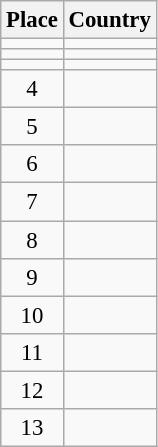<table class="wikitable" style="font-size:95%;">
<tr>
<th>Place</th>
<th>Country</th>
</tr>
<tr>
<td align=center></td>
<td></td>
</tr>
<tr>
<td align=center></td>
<td></td>
</tr>
<tr>
<td align=center></td>
<td></td>
</tr>
<tr>
<td align=center>4</td>
<td></td>
</tr>
<tr>
<td align=center>5</td>
<td></td>
</tr>
<tr>
<td align=center>6</td>
<td></td>
</tr>
<tr>
<td align=center>7</td>
<td></td>
</tr>
<tr>
<td align=center>8</td>
<td></td>
</tr>
<tr>
<td align=center>9</td>
<td></td>
</tr>
<tr>
<td align=center>10</td>
<td></td>
</tr>
<tr>
<td align=center>11</td>
<td></td>
</tr>
<tr>
<td align=center>12</td>
<td></td>
</tr>
<tr>
<td align=center>13</td>
<td></td>
</tr>
</table>
